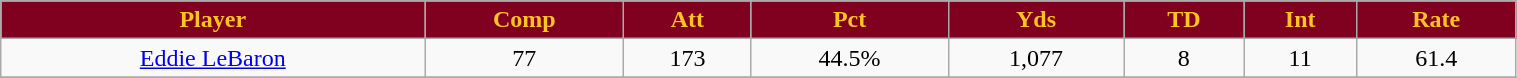<table class="wikitable" width="80%">
<tr align="center"  style="background:#800020;color:#ffc322;">
<td><strong>Player</strong></td>
<td><strong>Comp</strong></td>
<td><strong>Att</strong></td>
<td><strong>Pct</strong></td>
<td><strong>Yds</strong></td>
<td><strong>TD</strong></td>
<td><strong> Int </strong></td>
<td><strong> Rate </strong></td>
</tr>
<tr align="center" bgcolor="">
<td><a href='#'>Eddie LeBaron</a></td>
<td>77</td>
<td>173</td>
<td>44.5%</td>
<td>1,077</td>
<td>8</td>
<td>11</td>
<td>61.4</td>
</tr>
<tr align="center" bgcolor="">
</tr>
</table>
